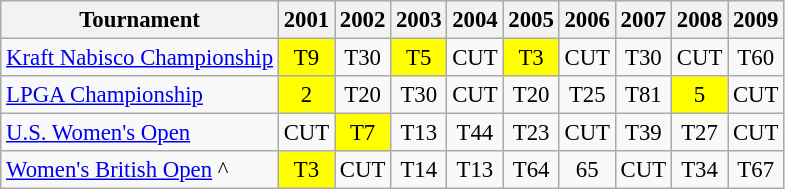<table class="wikitable" style="font-size:95%;text-align:center;">
<tr>
<th>Tournament</th>
<th>2001</th>
<th>2002</th>
<th>2003</th>
<th>2004</th>
<th>2005</th>
<th>2006</th>
<th>2007</th>
<th>2008</th>
<th>2009</th>
</tr>
<tr>
<td align=left><a href='#'>Kraft Nabisco Championship</a></td>
<td style="background:yellow;">T9</td>
<td>T30</td>
<td style="background:yellow;">T5</td>
<td>CUT</td>
<td style="background:yellow;">T3</td>
<td>CUT</td>
<td>T30</td>
<td>CUT</td>
<td>T60</td>
</tr>
<tr>
<td align=left><a href='#'>LPGA Championship</a></td>
<td style="background:yellow;">2</td>
<td>T20</td>
<td>T30</td>
<td>CUT</td>
<td>T20</td>
<td>T25</td>
<td>T81</td>
<td style="background:yellow;">5</td>
<td>CUT</td>
</tr>
<tr>
<td align=left><a href='#'>U.S. Women's Open</a></td>
<td>CUT</td>
<td style="background:yellow;">T7</td>
<td>T13</td>
<td>T44</td>
<td>T23</td>
<td>CUT</td>
<td>T39</td>
<td>T27</td>
<td>CUT</td>
</tr>
<tr>
<td align=left><a href='#'>Women's British Open</a> ^</td>
<td style="background:yellow;">T3</td>
<td>CUT</td>
<td>T14</td>
<td>T13</td>
<td>T64</td>
<td>65</td>
<td>CUT</td>
<td>T34</td>
<td>T67</td>
</tr>
</table>
